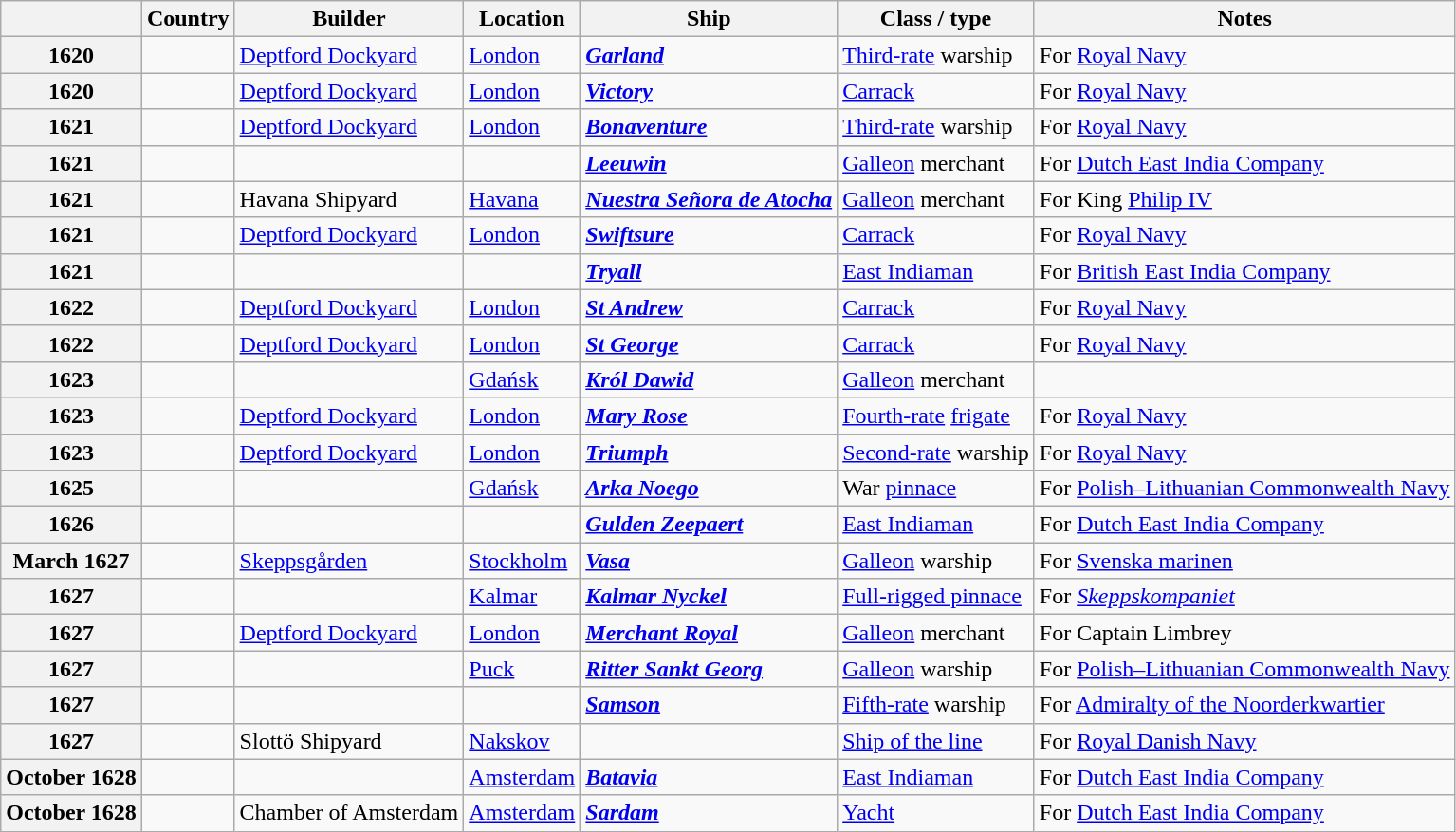<table class="wikitable sortable">
<tr>
<th></th>
<th>Country</th>
<th>Builder</th>
<th>Location</th>
<th>Ship</th>
<th>Class / type</th>
<th>Notes</th>
</tr>
<tr>
<th>1620</th>
<td></td>
<td><a href='#'>Deptford Dockyard</a></td>
<td><a href='#'>London</a></td>
<td><strong><em><a href='#'>Garland</a></em></strong></td>
<td><a href='#'>Third-rate</a> warship</td>
<td>For <a href='#'>Royal Navy</a></td>
</tr>
<tr>
<th>1620</th>
<td></td>
<td><a href='#'>Deptford Dockyard</a></td>
<td><a href='#'>London</a></td>
<td><strong><em><a href='#'>Victory</a></em></strong></td>
<td><a href='#'>Carrack</a></td>
<td>For <a href='#'>Royal Navy</a></td>
</tr>
<tr>
<th>1621</th>
<td></td>
<td><a href='#'>Deptford Dockyard</a></td>
<td><a href='#'>London</a></td>
<td><strong><em><a href='#'>Bonaventure</a></em></strong></td>
<td><a href='#'>Third-rate</a> warship</td>
<td>For <a href='#'>Royal Navy</a></td>
</tr>
<tr>
<th>1621</th>
<td></td>
<td></td>
<td></td>
<td><strong><em><a href='#'>Leeuwin</a></em></strong></td>
<td><a href='#'>Galleon</a> merchant</td>
<td>For <a href='#'>Dutch East India Company</a></td>
</tr>
<tr>
<th>1621</th>
<td></td>
<td>Havana Shipyard</td>
<td><a href='#'>Havana</a></td>
<td><strong><em><a href='#'>Nuestra Señora de Atocha</a></em></strong></td>
<td><a href='#'>Galleon</a> merchant</td>
<td>For King <a href='#'>Philip IV</a></td>
</tr>
<tr>
<th>1621</th>
<td></td>
<td><a href='#'>Deptford Dockyard</a></td>
<td><a href='#'>London</a></td>
<td><strong><em><a href='#'>Swiftsure</a></em></strong></td>
<td><a href='#'>Carrack</a></td>
<td>For <a href='#'>Royal Navy</a></td>
</tr>
<tr>
<th>1621</th>
<td></td>
<td></td>
<td></td>
<td><strong><em><a href='#'>Tryall</a></em></strong></td>
<td><a href='#'>East Indiaman</a></td>
<td>For <a href='#'>British East India Company</a></td>
</tr>
<tr>
<th>1622</th>
<td></td>
<td><a href='#'>Deptford Dockyard</a></td>
<td><a href='#'>London</a></td>
<td><strong><em><a href='#'>St Andrew</a></em></strong></td>
<td><a href='#'>Carrack</a></td>
<td>For <a href='#'>Royal Navy</a></td>
</tr>
<tr>
<th>1622</th>
<td></td>
<td><a href='#'>Deptford Dockyard</a></td>
<td><a href='#'>London</a></td>
<td><strong><em><a href='#'>St George</a></em></strong></td>
<td><a href='#'>Carrack</a></td>
<td>For <a href='#'>Royal Navy</a></td>
</tr>
<tr>
<th>1623</th>
<td></td>
<td></td>
<td><a href='#'>Gdańsk</a></td>
<td><strong><em><a href='#'>Król Dawid</a></em></strong></td>
<td><a href='#'>Galleon</a> merchant</td>
<td></td>
</tr>
<tr>
<th>1623</th>
<td></td>
<td><a href='#'>Deptford Dockyard</a></td>
<td><a href='#'>London</a></td>
<td><strong><em><a href='#'>Mary Rose</a></em></strong></td>
<td><a href='#'>Fourth-rate</a> <a href='#'>frigate</a></td>
<td>For <a href='#'>Royal Navy</a></td>
</tr>
<tr>
<th>1623</th>
<td></td>
<td><a href='#'>Deptford Dockyard</a></td>
<td><a href='#'>London</a></td>
<td><strong><em><a href='#'>Triumph</a></em></strong></td>
<td><a href='#'>Second-rate</a> warship</td>
<td>For <a href='#'>Royal Navy</a></td>
</tr>
<tr>
<th>1625</th>
<td></td>
<td></td>
<td><a href='#'>Gdańsk</a></td>
<td><strong><em><a href='#'>Arka Noego</a></em></strong></td>
<td>War <a href='#'>pinnace</a></td>
<td>For <a href='#'>Polish–Lithuanian Commonwealth Navy</a></td>
</tr>
<tr>
<th>1626</th>
<td></td>
<td></td>
<td></td>
<td><strong><em><a href='#'>Gulden Zeepaert</a></em></strong></td>
<td><a href='#'>East Indiaman</a></td>
<td>For <a href='#'>Dutch East India Company</a></td>
</tr>
<tr ---->
<th>March 1627</th>
<td></td>
<td><a href='#'>Skeppsgården</a></td>
<td><a href='#'>Stockholm</a></td>
<td><strong><em><a href='#'>Vasa</a></em></strong></td>
<td><a href='#'>Galleon</a> warship</td>
<td>For <a href='#'>Svenska marinen</a></td>
</tr>
<tr>
<th>1627</th>
<td></td>
<td></td>
<td><a href='#'>Kalmar</a></td>
<td><strong><em><a href='#'>Kalmar Nyckel</a></em></strong></td>
<td><a href='#'>Full-rigged pinnace</a></td>
<td>For <em><a href='#'>Skeppskompaniet</a></em></td>
</tr>
<tr>
<th>1627</th>
<td></td>
<td><a href='#'>Deptford Dockyard</a></td>
<td><a href='#'>London</a></td>
<td><strong><em><a href='#'>Merchant Royal</a></em></strong></td>
<td><a href='#'>Galleon</a> merchant</td>
<td>For Captain Limbrey</td>
</tr>
<tr>
<th>1627</th>
<td></td>
<td></td>
<td><a href='#'>Puck</a></td>
<td><strong><em><a href='#'>Ritter Sankt Georg</a></em></strong></td>
<td><a href='#'>Galleon</a> warship</td>
<td>For <a href='#'>Polish–Lithuanian Commonwealth Navy</a></td>
</tr>
<tr>
<th>1627</th>
<td></td>
<td></td>
<td></td>
<td><strong><em><a href='#'>Samson</a></em></strong></td>
<td><a href='#'>Fifth-rate</a> warship</td>
<td>For <a href='#'>Admiralty of the Noorderkwartier</a></td>
</tr>
<tr>
<th>1627</th>
<td></td>
<td>Slottö Shipyard</td>
<td><a href='#'>Nakskov</a></td>
<td><strong></strong></td>
<td><a href='#'>Ship of the line</a></td>
<td>For <a href='#'>Royal Danish Navy</a></td>
</tr>
<tr>
<th>October 1628</th>
<td></td>
<td></td>
<td><a href='#'>Amsterdam</a></td>
<td><strong><em><a href='#'>Batavia</a></em></strong></td>
<td><a href='#'>East Indiaman</a></td>
<td>For <a href='#'>Dutch East India Company</a></td>
</tr>
<tr>
<th>October 1628</th>
<td></td>
<td>Chamber of Amsterdam</td>
<td><a href='#'>Amsterdam</a></td>
<td><strong><em><a href='#'>Sardam</a></em></strong></td>
<td><a href='#'>Yacht</a></td>
<td>For <a href='#'>Dutch East India Company</a></td>
</tr>
</table>
